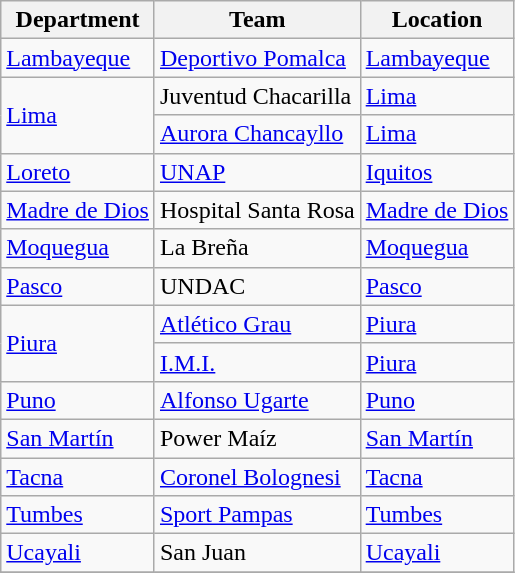<table class="wikitable">
<tr>
<th>Department</th>
<th>Team</th>
<th>Location</th>
</tr>
<tr>
<td><a href='#'>Lambayeque</a></td>
<td><a href='#'>Deportivo Pomalca</a></td>
<td><a href='#'>Lambayeque</a></td>
</tr>
<tr>
<td rowspan="2"><a href='#'>Lima</a></td>
<td>Juventud Chacarilla</td>
<td><a href='#'>Lima</a></td>
</tr>
<tr>
<td><a href='#'>Aurora Chancayllo</a></td>
<td><a href='#'>Lima</a></td>
</tr>
<tr>
<td><a href='#'>Loreto</a></td>
<td><a href='#'>UNAP</a></td>
<td><a href='#'>Iquitos</a></td>
</tr>
<tr>
<td><a href='#'>Madre de Dios</a></td>
<td>Hospital Santa Rosa</td>
<td><a href='#'>Madre de Dios</a></td>
</tr>
<tr>
<td><a href='#'>Moquegua</a></td>
<td>La Breña</td>
<td><a href='#'>Moquegua</a></td>
</tr>
<tr>
<td><a href='#'>Pasco</a></td>
<td>UNDAC</td>
<td><a href='#'>Pasco</a></td>
</tr>
<tr>
<td rowspan="2"><a href='#'>Piura</a></td>
<td><a href='#'>Atlético Grau</a></td>
<td><a href='#'>Piura</a></td>
</tr>
<tr>
<td><a href='#'>I.M.I.</a></td>
<td><a href='#'>Piura</a></td>
</tr>
<tr>
<td><a href='#'>Puno</a></td>
<td><a href='#'>Alfonso Ugarte</a></td>
<td><a href='#'>Puno</a></td>
</tr>
<tr>
<td><a href='#'>San Martín</a></td>
<td>Power Maíz</td>
<td><a href='#'>San Martín</a></td>
</tr>
<tr>
<td><a href='#'>Tacna</a></td>
<td><a href='#'>Coronel Bolognesi</a></td>
<td><a href='#'>Tacna</a></td>
</tr>
<tr>
<td><a href='#'>Tumbes</a></td>
<td><a href='#'>Sport Pampas</a></td>
<td><a href='#'>Tumbes</a></td>
</tr>
<tr>
<td><a href='#'>Ucayali</a></td>
<td>San Juan</td>
<td><a href='#'>Ucayali</a></td>
</tr>
<tr>
</tr>
</table>
